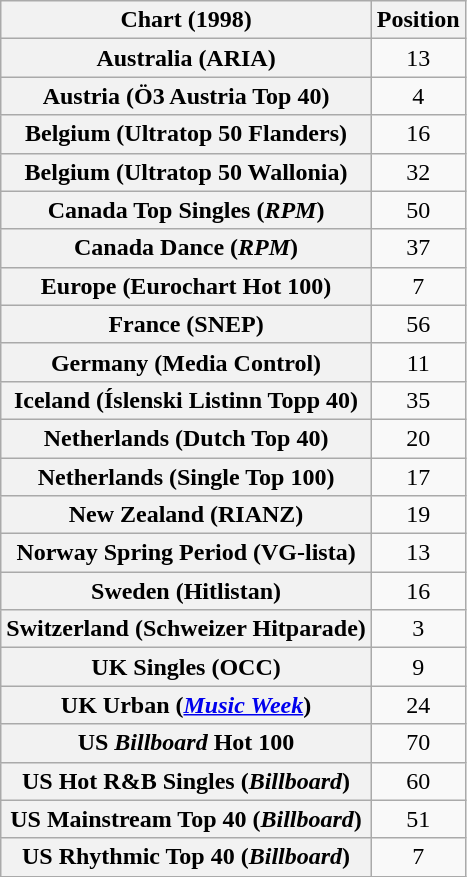<table class="wikitable plainrowheaders sortable" style="text-align:center">
<tr>
<th scope="col">Chart (1998)</th>
<th scope="col">Position</th>
</tr>
<tr>
<th scope="row">Australia (ARIA)</th>
<td align="center">13</td>
</tr>
<tr>
<th scope="row">Austria (Ö3 Austria Top 40)</th>
<td align="center">4</td>
</tr>
<tr>
<th scope="row">Belgium (Ultratop 50 Flanders)</th>
<td align="center">16</td>
</tr>
<tr>
<th scope="row">Belgium (Ultratop 50 Wallonia)</th>
<td align="center">32</td>
</tr>
<tr>
<th scope="row">Canada Top Singles (<em>RPM</em>)</th>
<td align="center">50</td>
</tr>
<tr>
<th scope="row">Canada Dance (<em>RPM</em>)</th>
<td align="center">37</td>
</tr>
<tr>
<th scope="row">Europe (Eurochart Hot 100)</th>
<td align="center">7</td>
</tr>
<tr>
<th scope="row">France (SNEP)</th>
<td align="center">56</td>
</tr>
<tr>
<th scope="row">Germany (Media Control)</th>
<td align="center">11</td>
</tr>
<tr>
<th scope="row">Iceland (Íslenski Listinn Topp 40)</th>
<td align="center">35</td>
</tr>
<tr>
<th scope="row">Netherlands (Dutch Top 40)</th>
<td align="center">20</td>
</tr>
<tr>
<th scope="row">Netherlands (Single Top 100)</th>
<td align="center">17</td>
</tr>
<tr>
<th scope="row">New Zealand (RIANZ)</th>
<td align="center">19</td>
</tr>
<tr>
<th scope="row">Norway Spring Period (VG-lista)</th>
<td>13</td>
</tr>
<tr>
<th scope="row">Sweden (Hitlistan)</th>
<td align="center">16</td>
</tr>
<tr>
<th scope="row">Switzerland (Schweizer Hitparade)</th>
<td align="center">3</td>
</tr>
<tr>
<th scope="row">UK Singles (OCC)</th>
<td align="center">9</td>
</tr>
<tr>
<th scope="row">UK Urban (<em><a href='#'>Music Week</a></em>)</th>
<td align="center">24</td>
</tr>
<tr>
<th scope="row">US <em>Billboard</em> Hot 100</th>
<td align="center">70</td>
</tr>
<tr>
<th scope="row">US Hot R&B Singles (<em>Billboard</em>)</th>
<td align="center">60</td>
</tr>
<tr>
<th scope="row">US Mainstream Top 40 (<em>Billboard</em>)</th>
<td align="center">51</td>
</tr>
<tr>
<th scope="row">US Rhythmic Top 40 (<em>Billboard</em>)</th>
<td align="center">7</td>
</tr>
</table>
